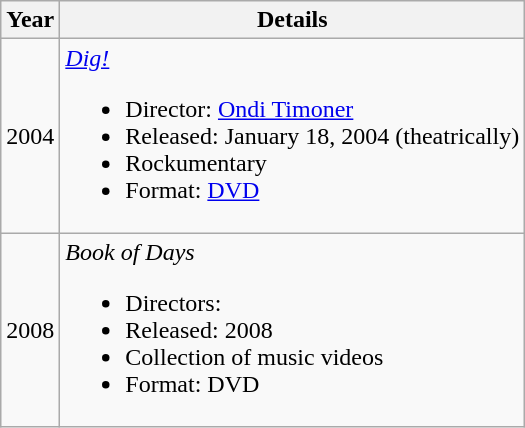<table class="wikitable">
<tr>
<th>Year</th>
<th>Details</th>
</tr>
<tr>
<td>2004</td>
<td align="left"><em><a href='#'>Dig!</a></em><br><ul><li>Director: <a href='#'>Ondi Timoner</a></li><li>Released: January 18, 2004 (theatrically)</li><li>Rockumentary</li><li>Format: <a href='#'>DVD</a></li></ul></td>
</tr>
<tr>
<td>2008</td>
<td align="left"><em>Book of Days</em><br><ul><li>Directors:</li><li>Released: 2008</li><li>Collection of music videos</li><li>Format: DVD</li></ul></td>
</tr>
</table>
